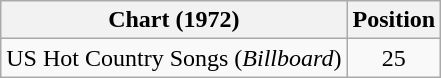<table class="wikitable">
<tr>
<th>Chart (1972)</th>
<th>Position</th>
</tr>
<tr>
<td>US Hot Country Songs (<em>Billboard</em>)</td>
<td style="text-align:center;">25</td>
</tr>
</table>
